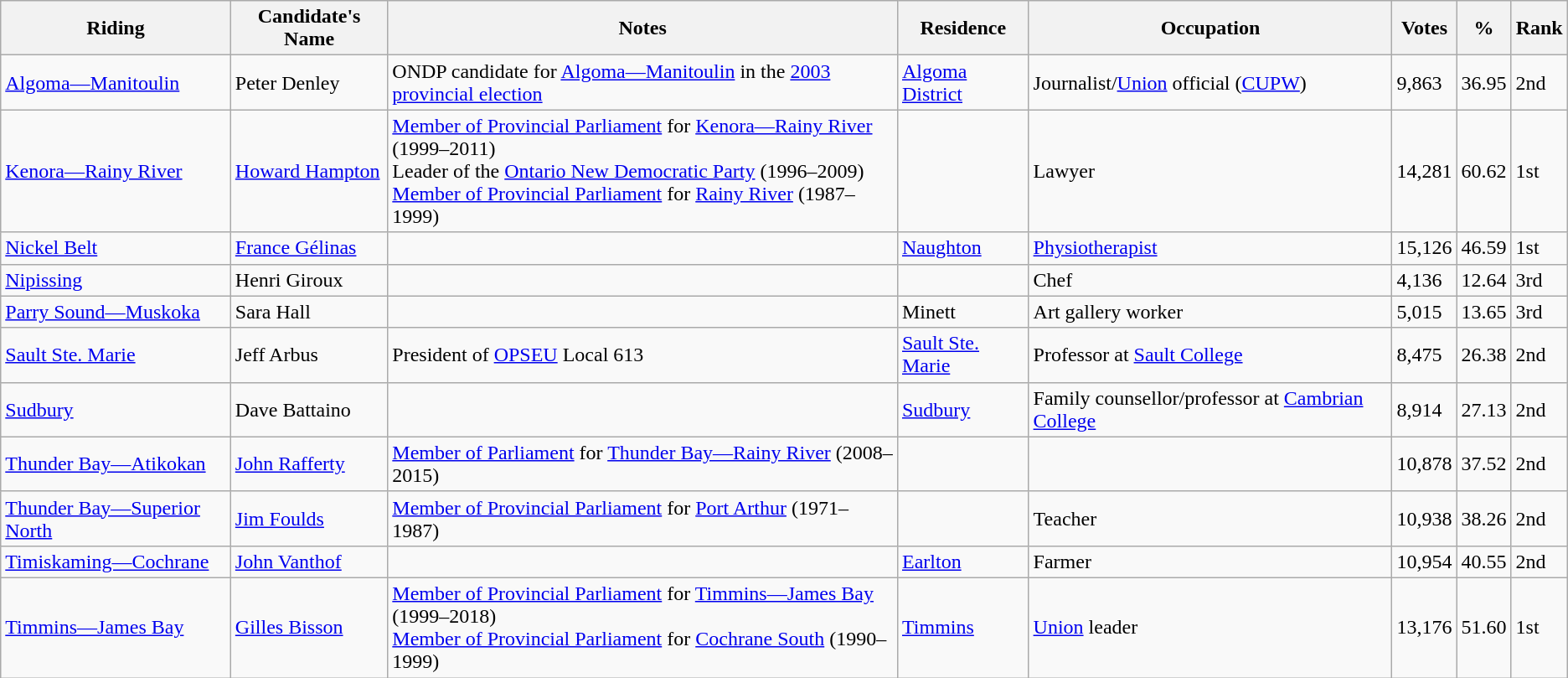<table class="wikitable sortable">
<tr>
<th>Riding<br></th>
<th>Candidate's Name</th>
<th>Notes</th>
<th>Residence</th>
<th>Occupation</th>
<th>Votes</th>
<th>%</th>
<th>Rank</th>
</tr>
<tr>
<td><a href='#'>Algoma—Manitoulin</a></td>
<td>Peter Denley</td>
<td>ONDP candidate for <a href='#'>Algoma—Manitoulin</a> in the <a href='#'>2003 provincial election</a></td>
<td><a href='#'>Algoma District</a></td>
<td>Journalist/<a href='#'>Union</a> official (<a href='#'>CUPW</a>)</td>
<td>9,863</td>
<td>36.95</td>
<td>2nd</td>
</tr>
<tr>
<td><a href='#'>Kenora—Rainy River</a></td>
<td><a href='#'>Howard Hampton</a></td>
<td><a href='#'>Member of Provincial Parliament</a> for <a href='#'>Kenora—Rainy River</a> (1999–2011) <br> Leader of the <a href='#'>Ontario New Democratic Party</a> (1996–2009) <br> <a href='#'>Member of Provincial Parliament</a> for <a href='#'>Rainy River</a> (1987–1999)</td>
<td></td>
<td>Lawyer</td>
<td>14,281</td>
<td>60.62</td>
<td>1st</td>
</tr>
<tr>
<td><a href='#'>Nickel Belt</a></td>
<td><a href='#'>France Gélinas</a></td>
<td></td>
<td><a href='#'>Naughton</a></td>
<td><a href='#'>Physiotherapist</a></td>
<td>15,126</td>
<td>46.59</td>
<td>1st</td>
</tr>
<tr>
<td><a href='#'>Nipissing</a></td>
<td>Henri Giroux</td>
<td></td>
<td></td>
<td>Chef</td>
<td>4,136</td>
<td>12.64</td>
<td>3rd</td>
</tr>
<tr>
<td><a href='#'>Parry Sound—Muskoka</a></td>
<td>Sara Hall</td>
<td></td>
<td>Minett</td>
<td>Art gallery worker</td>
<td>5,015</td>
<td>13.65</td>
<td>3rd</td>
</tr>
<tr>
<td><a href='#'>Sault Ste. Marie</a></td>
<td>Jeff Arbus</td>
<td>President of <a href='#'>OPSEU</a> Local 613</td>
<td><a href='#'>Sault Ste. Marie</a></td>
<td>Professor at <a href='#'>Sault College</a></td>
<td>8,475</td>
<td>26.38</td>
<td>2nd</td>
</tr>
<tr>
<td><a href='#'>Sudbury</a></td>
<td>Dave Battaino</td>
<td></td>
<td><a href='#'>Sudbury</a></td>
<td>Family counsellor/professor at <a href='#'>Cambrian College</a></td>
<td>8,914</td>
<td>27.13</td>
<td>2nd</td>
</tr>
<tr>
<td><a href='#'>Thunder Bay—Atikokan</a></td>
<td><a href='#'>John Rafferty</a></td>
<td><a href='#'>Member of Parliament</a> for <a href='#'>Thunder Bay—Rainy River</a> (2008–2015)</td>
<td></td>
<td></td>
<td>10,878</td>
<td>37.52</td>
<td>2nd</td>
</tr>
<tr>
<td><a href='#'>Thunder Bay—Superior North</a></td>
<td><a href='#'>Jim Foulds</a></td>
<td><a href='#'>Member of Provincial Parliament</a> for <a href='#'>Port Arthur</a> (1971–1987)</td>
<td></td>
<td>Teacher</td>
<td>10,938</td>
<td>38.26</td>
<td>2nd</td>
</tr>
<tr>
<td><a href='#'>Timiskaming—Cochrane</a></td>
<td><a href='#'>John Vanthof</a></td>
<td></td>
<td><a href='#'>Earlton</a></td>
<td>Farmer</td>
<td>10,954</td>
<td>40.55</td>
<td>2nd</td>
</tr>
<tr>
<td><a href='#'>Timmins—James Bay</a></td>
<td><a href='#'>Gilles Bisson</a></td>
<td><a href='#'>Member of Provincial Parliament</a> for <a href='#'>Timmins—James Bay</a> (1999–2018) <br> <a href='#'>Member of Provincial Parliament</a> for <a href='#'>Cochrane South</a> (1990–1999)</td>
<td><a href='#'>Timmins</a></td>
<td><a href='#'>Union</a> leader</td>
<td>13,176</td>
<td>51.60</td>
<td>1st</td>
</tr>
</table>
